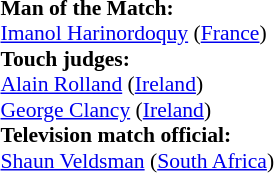<table style="width:100%; font-size:90%;">
<tr>
<td><br><strong>Man of the Match:</strong>
<br><a href='#'>Imanol Harinordoquy</a> (<a href='#'>France</a>)<br><strong>Touch judges:</strong>
<br><a href='#'>Alain Rolland</a> (<a href='#'>Ireland</a>)
<br><a href='#'>George Clancy</a> (<a href='#'>Ireland</a>)
<br><strong>Television match official:</strong>
<br><a href='#'>Shaun Veldsman</a> (<a href='#'>South Africa</a>)</td>
</tr>
</table>
